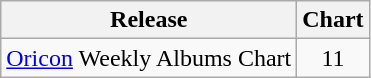<table class="wikitable">
<tr>
<th>Release</th>
<th>Chart</th>
</tr>
<tr>
<td><a href='#'>Oricon</a> Weekly Albums Chart</td>
<td align="center">11</td>
</tr>
</table>
